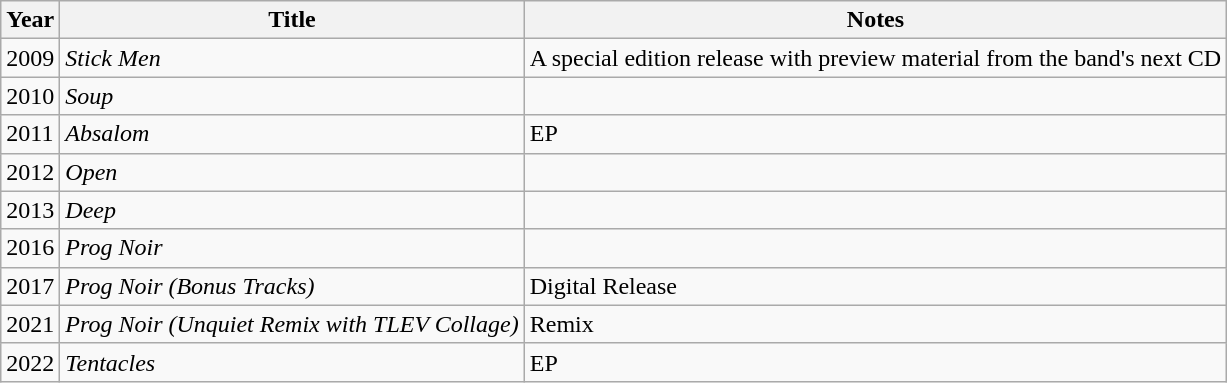<table class="wikitable">
<tr>
<th>Year</th>
<th>Title</th>
<th>Notes</th>
</tr>
<tr>
<td>2009</td>
<td><em>Stick Men</em></td>
<td>A special edition release with preview material from the band's next CD</td>
</tr>
<tr>
<td>2010</td>
<td><em>Soup</em></td>
<td></td>
</tr>
<tr>
<td>2011</td>
<td><em>Absalom</em></td>
<td>EP</td>
</tr>
<tr>
<td>2012</td>
<td><em>Open</em></td>
<td></td>
</tr>
<tr>
<td>2013</td>
<td><em>Deep</em></td>
<td></td>
</tr>
<tr>
<td>2016</td>
<td><em>Prog Noir</em></td>
<td></td>
</tr>
<tr>
<td>2017</td>
<td><em>Prog Noir (Bonus Tracks)</em></td>
<td>Digital Release</td>
</tr>
<tr>
<td>2021</td>
<td><em>Prog Noir (Unquiet Remix with TLEV Collage)</em></td>
<td>Remix</td>
</tr>
<tr>
<td>2022</td>
<td><em>Tentacles</em></td>
<td>EP</td>
</tr>
</table>
